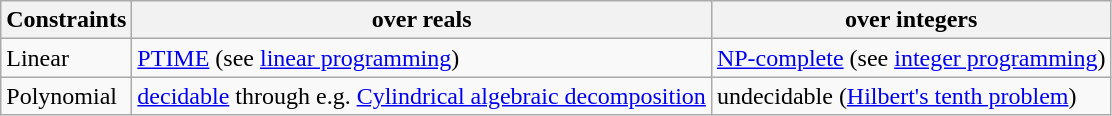<table class="wikitable">
<tr>
<th>Constraints</th>
<th>over reals</th>
<th>over integers</th>
</tr>
<tr>
<td>Linear</td>
<td><a href='#'>PTIME</a> (see <a href='#'>linear programming</a>)</td>
<td><a href='#'>NP-complete</a> (see <a href='#'>integer programming</a>)</td>
</tr>
<tr>
<td>Polynomial</td>
<td><a href='#'>decidable</a> through e.g. <a href='#'>Cylindrical algebraic decomposition</a></td>
<td>undecidable (<a href='#'>Hilbert's tenth problem</a>)</td>
</tr>
</table>
